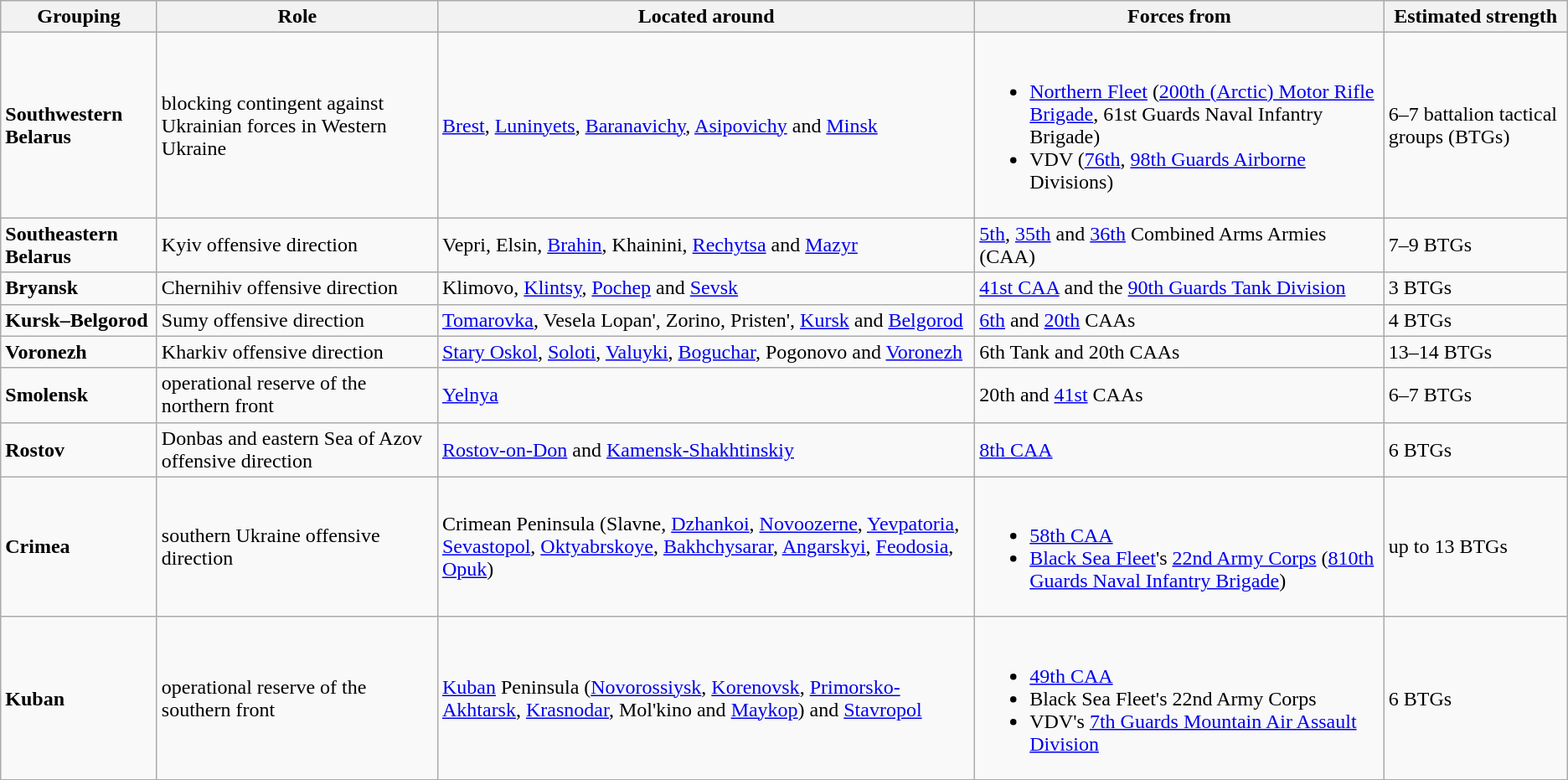<table class="wikitable">
<tr>
<th>Grouping</th>
<th>Role</th>
<th>Located around</th>
<th>Forces from</th>
<th>Estimated strength</th>
</tr>
<tr>
<td><strong>Southwestern Belarus</strong></td>
<td>blocking contingent against Ukrainian forces in Western Ukraine</td>
<td><a href='#'>Brest</a>, <a href='#'>Luninyets</a>, <a href='#'>Baranavichy</a>, <a href='#'>Asipovichy</a> and <a href='#'>Minsk</a></td>
<td><br><ul><li><a href='#'>Northern Fleet</a> (<a href='#'>200th (Arctic) Motor Rifle Brigade</a>, 61st Guards Naval Infantry Brigade)</li><li>VDV (<a href='#'>76th</a>, <a href='#'>98th Guards Airborne</a> Divisions)</li></ul></td>
<td>6–7 battalion tactical groups (BTGs)</td>
</tr>
<tr>
<td><strong>Southeastern Belarus</strong></td>
<td>Kyiv offensive direction</td>
<td>Vepri, Elsin, <a href='#'>Brahin</a>, Khainini, <a href='#'>Rechytsa</a> and <a href='#'>Mazyr</a></td>
<td><a href='#'>5th</a>, <a href='#'>35th</a> and <a href='#'>36th</a> Combined Arms Armies (CAA)</td>
<td>7–9 BTGs</td>
</tr>
<tr>
<td><strong>Bryansk</strong></td>
<td>Chernihiv offensive direction</td>
<td>Klimovo, <a href='#'>Klintsy</a>, <a href='#'>Pochep</a> and <a href='#'>Sevsk</a></td>
<td><a href='#'>41st CAA</a> and the <a href='#'>90th Guards Tank Division</a></td>
<td>3 BTGs</td>
</tr>
<tr>
<td><strong>Kursk–Belgorod</strong></td>
<td>Sumy offensive direction</td>
<td><a href='#'>Tomarovka</a>, Vesela Lopan', Zorino, Pristen', <a href='#'>Kursk</a> and <a href='#'>Belgorod</a></td>
<td><a href='#'>6th</a> and <a href='#'>20th</a> CAAs</td>
<td>4 BTGs</td>
</tr>
<tr>
<td><strong>Voronezh</strong></td>
<td>Kharkiv offensive direction</td>
<td><a href='#'>Stary Oskol</a>, <a href='#'>Soloti</a>, <a href='#'>Valuyki</a>, <a href='#'>Boguchar</a>, Pogonovo and <a href='#'>Voronezh</a></td>
<td>6th Tank and 20th CAAs</td>
<td>13–14 BTGs</td>
</tr>
<tr>
<td><strong>Smolensk</strong></td>
<td>operational reserve of the northern front</td>
<td><a href='#'>Yelnya</a></td>
<td>20th and <a href='#'>41st</a> CAAs</td>
<td>6–7 BTGs</td>
</tr>
<tr>
<td><strong>Rostov</strong></td>
<td>Donbas and eastern Sea of Azov offensive direction</td>
<td><a href='#'>Rostov-on-Don</a> and <a href='#'>Kamensk-Shakhtinskiy</a></td>
<td><a href='#'>8th CAA</a></td>
<td>6 BTGs</td>
</tr>
<tr>
<td><strong>Crimea</strong></td>
<td>southern Ukraine offensive direction</td>
<td>Crimean Peninsula (Slavne, <a href='#'>Dzhankoi</a>, <a href='#'>Novoozerne</a>, <a href='#'>Yevpatoria</a>, <a href='#'>Sevastopol</a>, <a href='#'>Oktyabrskoye</a>, <a href='#'>Bakhchysarar</a>, <a href='#'>Angarskyi</a>, <a href='#'>Feodosia</a>, <a href='#'>Opuk</a>)</td>
<td><br><ul><li><a href='#'>58th CAA</a></li><li><a href='#'>Black Sea Fleet</a>'s <a href='#'>22nd Army Corps</a> (<a href='#'>810th Guards Naval Infantry Brigade</a>)</li></ul></td>
<td>up to 13 BTGs</td>
</tr>
<tr>
<td><strong>Kuban</strong></td>
<td>operational reserve of the southern front</td>
<td><a href='#'>Kuban</a> Peninsula (<a href='#'>Novorossiysk</a>, <a href='#'>Korenovsk</a>, <a href='#'>Primorsko-Akhtarsk</a>, <a href='#'>Krasnodar</a>, Mol'kino and <a href='#'>Maykop</a>) and <a href='#'>Stavropol</a></td>
<td><br><ul><li><a href='#'>49th CAA</a></li><li>Black Sea Fleet's 22nd Army Corps</li><li>VDV's <a href='#'>7th Guards Mountain Air Assault Division</a></li></ul></td>
<td>6 BTGs</td>
</tr>
</table>
